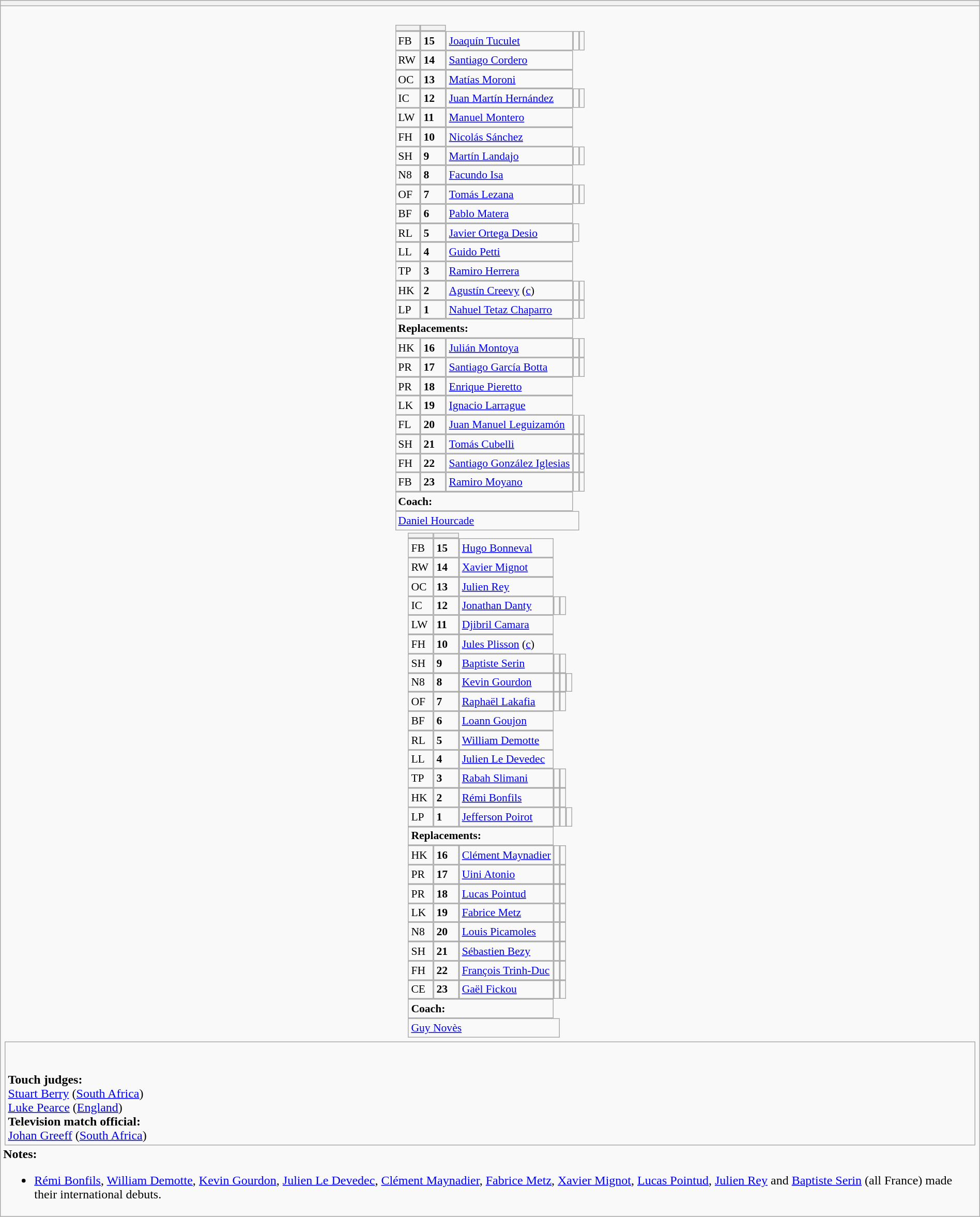<table style="width:100%" class="wikitable collapsible collapsed">
<tr>
<th></th>
</tr>
<tr>
<td><br>






<table style="font-size:90%; margin:0.2em auto;" cellspacing="0" cellpadding="0">
<tr>
<th width="25"></th>
<th width="25"></th>
</tr>
<tr>
<td>FB</td>
<td><strong>15</strong></td>
<td><a href='#'>Joaquín Tuculet</a></td>
<td></td>
<td></td>
</tr>
<tr>
<td>RW</td>
<td><strong>14</strong></td>
<td><a href='#'>Santiago Cordero</a></td>
</tr>
<tr>
<td>OC</td>
<td><strong>13</strong></td>
<td><a href='#'>Matías Moroni</a></td>
</tr>
<tr>
<td>IC</td>
<td><strong>12</strong></td>
<td><a href='#'>Juan Martín Hernández</a></td>
<td></td>
<td></td>
</tr>
<tr>
<td>LW</td>
<td><strong>11</strong></td>
<td><a href='#'>Manuel Montero</a></td>
</tr>
<tr>
<td>FH</td>
<td><strong>10</strong></td>
<td><a href='#'>Nicolás Sánchez</a></td>
</tr>
<tr>
<td>SH</td>
<td><strong>9</strong></td>
<td><a href='#'>Martín Landajo</a></td>
<td></td>
<td></td>
</tr>
<tr>
<td>N8</td>
<td><strong>8</strong></td>
<td><a href='#'>Facundo Isa</a></td>
</tr>
<tr>
<td>OF</td>
<td><strong>7</strong></td>
<td><a href='#'>Tomás Lezana</a></td>
<td></td>
<td></td>
</tr>
<tr>
<td>BF</td>
<td><strong>6</strong></td>
<td><a href='#'>Pablo Matera</a></td>
</tr>
<tr>
<td>RL</td>
<td><strong>5</strong></td>
<td><a href='#'>Javier Ortega Desio</a></td>
<td></td>
</tr>
<tr>
<td>LL</td>
<td><strong>4</strong></td>
<td><a href='#'>Guido Petti</a></td>
</tr>
<tr>
<td>TP</td>
<td><strong>3</strong></td>
<td><a href='#'>Ramiro Herrera</a></td>
</tr>
<tr>
<td>HK</td>
<td><strong>2</strong></td>
<td><a href='#'>Agustín Creevy</a> (<a href='#'>c</a>)</td>
<td></td>
<td></td>
</tr>
<tr>
<td>LP</td>
<td><strong>1</strong></td>
<td><a href='#'>Nahuel Tetaz Chaparro</a></td>
<td></td>
<td></td>
</tr>
<tr>
<td colspan=3><strong>Replacements:</strong></td>
</tr>
<tr>
<td>HK</td>
<td><strong>16</strong></td>
<td><a href='#'>Julián Montoya</a></td>
<td></td>
<td></td>
</tr>
<tr>
<td>PR</td>
<td><strong>17</strong></td>
<td><a href='#'>Santiago García Botta</a></td>
<td></td>
<td></td>
</tr>
<tr>
<td>PR</td>
<td><strong>18</strong></td>
<td><a href='#'>Enrique Pieretto</a></td>
</tr>
<tr>
<td>LK</td>
<td><strong>19</strong></td>
<td><a href='#'>Ignacio Larrague</a></td>
</tr>
<tr>
<td>FL</td>
<td><strong>20</strong></td>
<td><a href='#'>Juan Manuel Leguizamón</a></td>
<td></td>
<td></td>
</tr>
<tr>
<td>SH</td>
<td><strong>21</strong></td>
<td><a href='#'>Tomás Cubelli</a></td>
<td></td>
<td></td>
</tr>
<tr>
<td>FH</td>
<td><strong>22</strong></td>
<td><a href='#'>Santiago González Iglesias</a></td>
<td></td>
<td></td>
</tr>
<tr>
<td>FB</td>
<td><strong>23</strong></td>
<td><a href='#'>Ramiro Moyano</a></td>
<td></td>
<td></td>
</tr>
<tr>
<td colspan=3><strong>Coach:</strong></td>
</tr>
<tr>
<td colspan="4"> <a href='#'>Daniel Hourcade</a></td>
</tr>
</table>
<table cellspacing="0" cellpadding="0" style="font-size:90%; margin:0.2em auto;">
<tr>
<th width="25"></th>
<th width="25"></th>
</tr>
<tr>
<td>FB</td>
<td><strong>15</strong></td>
<td><a href='#'>Hugo Bonneval</a></td>
</tr>
<tr>
<td>RW</td>
<td><strong>14</strong></td>
<td><a href='#'>Xavier Mignot</a></td>
</tr>
<tr>
<td>OC</td>
<td><strong>13</strong></td>
<td><a href='#'>Julien Rey</a></td>
</tr>
<tr>
<td>IC</td>
<td><strong>12</strong></td>
<td><a href='#'>Jonathan Danty</a></td>
<td></td>
<td></td>
</tr>
<tr>
<td>LW</td>
<td><strong>11</strong></td>
<td><a href='#'>Djibril Camara</a></td>
</tr>
<tr>
<td>FH</td>
<td><strong>10</strong></td>
<td><a href='#'>Jules Plisson</a> (<a href='#'>c</a>)</td>
</tr>
<tr>
<td>SH</td>
<td><strong>9</strong></td>
<td><a href='#'>Baptiste Serin</a></td>
<td></td>
<td></td>
</tr>
<tr>
<td>N8</td>
<td><strong>8</strong></td>
<td><a href='#'>Kevin Gourdon</a></td>
<td></td>
<td></td>
<td></td>
</tr>
<tr>
<td>OF</td>
<td><strong>7</strong></td>
<td><a href='#'>Raphaël Lakafia</a></td>
<td></td>
<td></td>
</tr>
<tr>
<td>BF</td>
<td><strong>6</strong></td>
<td><a href='#'>Loann Goujon</a></td>
</tr>
<tr>
<td>RL</td>
<td><strong>5</strong></td>
<td><a href='#'>William Demotte</a></td>
</tr>
<tr>
<td>LL</td>
<td><strong>4</strong></td>
<td><a href='#'>Julien Le Devedec</a></td>
</tr>
<tr>
<td>TP</td>
<td><strong>3</strong></td>
<td><a href='#'>Rabah Slimani</a></td>
<td></td>
<td></td>
</tr>
<tr>
<td>HK</td>
<td><strong>2</strong></td>
<td><a href='#'>Rémi Bonfils</a></td>
<td></td>
<td></td>
</tr>
<tr>
<td>LP</td>
<td><strong>1</strong></td>
<td><a href='#'>Jefferson Poirot</a></td>
<td></td>
<td></td>
<td></td>
</tr>
<tr>
<td colspan=3><strong>Replacements:</strong></td>
</tr>
<tr>
<td>HK</td>
<td><strong>16</strong></td>
<td><a href='#'>Clément Maynadier</a></td>
<td></td>
<td></td>
</tr>
<tr>
<td>PR</td>
<td><strong>17</strong></td>
<td><a href='#'>Uini Atonio</a></td>
<td></td>
<td></td>
</tr>
<tr>
<td>PR</td>
<td><strong>18</strong></td>
<td><a href='#'>Lucas Pointud</a></td>
<td></td>
<td></td>
</tr>
<tr>
<td>LK</td>
<td><strong>19</strong></td>
<td><a href='#'>Fabrice Metz</a></td>
<td></td>
<td></td>
</tr>
<tr>
<td>N8</td>
<td><strong>20</strong></td>
<td><a href='#'>Louis Picamoles</a></td>
<td></td>
<td></td>
</tr>
<tr>
<td>SH</td>
<td><strong>21</strong></td>
<td><a href='#'>Sébastien Bezy</a></td>
<td></td>
<td></td>
</tr>
<tr>
<td>FH</td>
<td><strong>22</strong></td>
<td><a href='#'>François Trinh-Duc</a></td>
<td></td>
<td></td>
</tr>
<tr>
<td>CE</td>
<td><strong>23</strong></td>
<td><a href='#'>Gaël Fickou</a></td>
<td></td>
<td></td>
</tr>
<tr>
<td colspan=3><strong>Coach:</strong></td>
</tr>
<tr>
<td colspan="4"> <a href='#'>Guy Novès</a></td>
</tr>
</table>
<table style="width:100%">
<tr>
<td><br><br><strong>Touch judges:</strong>
<br><a href='#'>Stuart Berry</a> (<a href='#'>South Africa</a>)
<br><a href='#'>Luke Pearce</a> (<a href='#'>England</a>)
<br><strong>Television match official:</strong>
<br><a href='#'>Johan Greeff</a> (<a href='#'>South Africa</a>)</td>
</tr>
</table>
<strong>Notes:</strong><ul><li><a href='#'>Rémi Bonfils</a>, <a href='#'>William Demotte</a>, <a href='#'>Kevin Gourdon</a>, <a href='#'>Julien Le Devedec</a>, <a href='#'>Clément Maynadier</a>, <a href='#'>Fabrice Metz</a>, <a href='#'>Xavier Mignot</a>, <a href='#'>Lucas Pointud</a>, <a href='#'>Julien Rey</a> and <a href='#'>Baptiste Serin</a> (all France) made their international debuts.</li></ul></td>
</tr>
</table>
